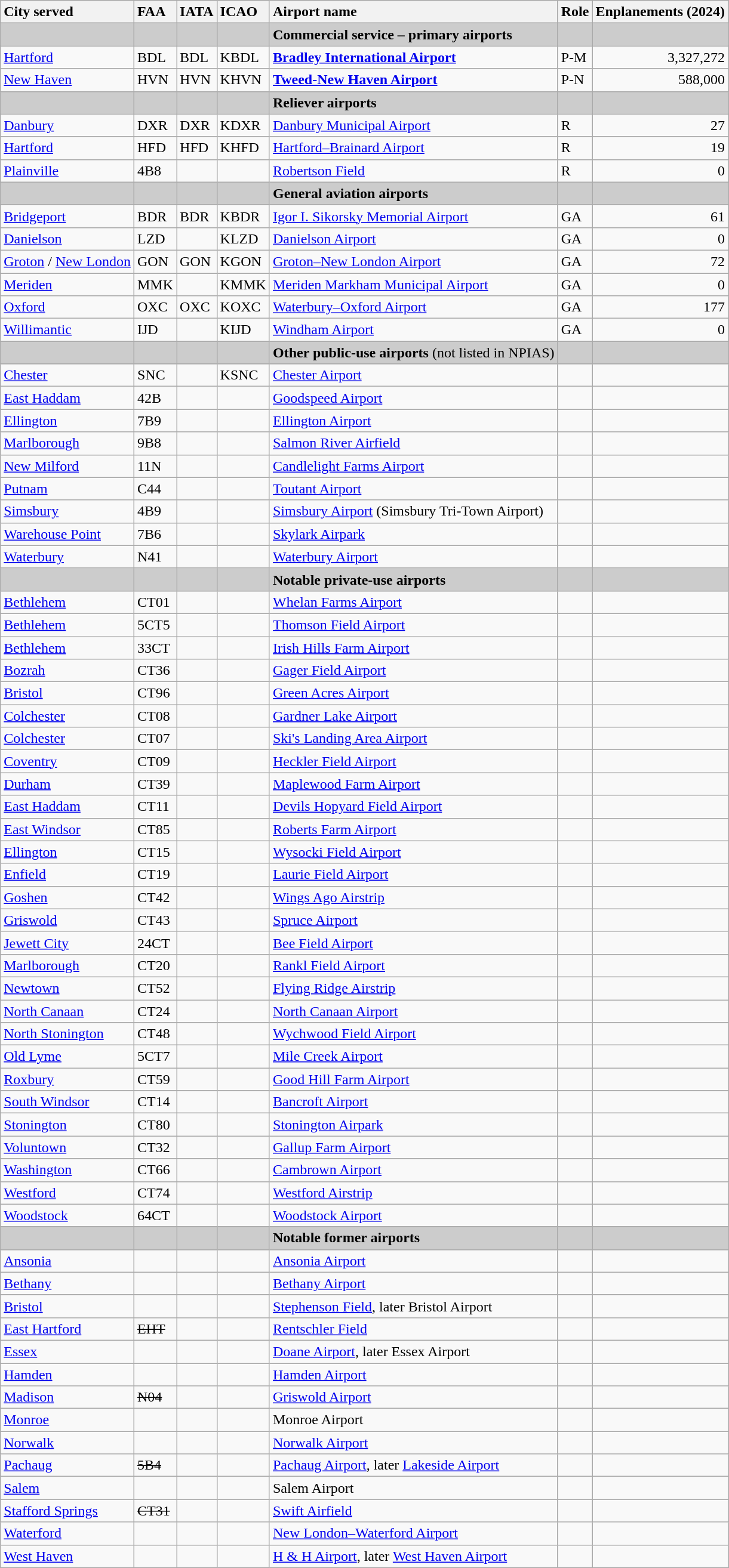<table class="wikitable sortable">
<tr valign=baseline>
<th style="white-space:nowrap; text-align:left;">City served</th>
<th style="white-space:nowrap; text-align:left;">FAA</th>
<th style="white-space:nowrap; text-align:left;">IATA</th>
<th style="white-space:nowrap; text-align:left;">ICAO</th>
<th style="white-space:nowrap; text-align:left;">Airport name</th>
<th style="white-space:nowrap; text-align:left;">Role</th>
<th style="white-space:nowrap; text-align:right;">Enplanements (2024)</th>
</tr>
<tr style="background:#CCCCCC;">
<td></td>
<td></td>
<td></td>
<td></td>
<td><strong>Commercial service – primary airports</strong></td>
<td></td>
<td><br><onlyinclude></td>
</tr>
<tr valign=top>
<td><a href='#'>Hartford</a></td>
<td>BDL</td>
<td>BDL</td>
<td>KBDL</td>
<td><strong><a href='#'>Bradley International Airport</a></strong></td>
<td>P-M</td>
<td align=right>3,327,272</td>
</tr>
<tr valign=top>
<td><a href='#'>New Haven</a></td>
<td>HVN</td>
<td>HVN</td>
<td>KHVN</td>
<td><strong><a href='#'>Tweed-New Haven Airport</a></strong></td>
<td>P-N</td>
<td align=right>588,000<br></onlyinclude></td>
</tr>
<tr style="background:#CCCCCC;">
<td></td>
<td></td>
<td></td>
<td></td>
<td><strong>Reliever airports</strong></td>
<td></td>
<td></td>
</tr>
<tr valign=top>
<td><a href='#'>Danbury</a></td>
<td>DXR</td>
<td>DXR</td>
<td>KDXR</td>
<td><a href='#'>Danbury Municipal Airport</a></td>
<td>R</td>
<td align=right>27</td>
</tr>
<tr valign=top>
<td><a href='#'>Hartford</a></td>
<td>HFD</td>
<td>HFD</td>
<td>KHFD</td>
<td><a href='#'>Hartford–Brainard Airport</a></td>
<td>R</td>
<td align=right>19</td>
</tr>
<tr valign=top>
<td><a href='#'>Plainville</a></td>
<td>4B8</td>
<td></td>
<td></td>
<td><a href='#'>Robertson Field</a></td>
<td>R</td>
<td align=right>0</td>
</tr>
<tr style="background:#CCCCCC;">
<td></td>
<td></td>
<td></td>
<td></td>
<td><strong>General aviation airports</strong></td>
<td></td>
<td></td>
</tr>
<tr valign=top>
<td><a href='#'>Bridgeport</a></td>
<td>BDR</td>
<td>BDR</td>
<td>KBDR</td>
<td><a href='#'>Igor I. Sikorsky Memorial Airport</a></td>
<td>GA</td>
<td align=right>61</td>
</tr>
<tr valign=top>
<td><a href='#'>Danielson</a></td>
<td>LZD </td>
<td></td>
<td>KLZD</td>
<td><a href='#'>Danielson Airport</a></td>
<td>GA</td>
<td align=right>0</td>
</tr>
<tr valign=top>
<td><a href='#'>Groton</a> / <a href='#'>New London</a></td>
<td>GON</td>
<td>GON</td>
<td>KGON</td>
<td><a href='#'>Groton–New London Airport</a></td>
<td>GA</td>
<td align=right>72</td>
</tr>
<tr valign=top>
<td><a href='#'>Meriden</a></td>
<td>MMK</td>
<td></td>
<td>KMMK</td>
<td><a href='#'>Meriden Markham Municipal Airport</a></td>
<td>GA</td>
<td align=right>0</td>
</tr>
<tr valign=top>
<td><a href='#'>Oxford</a></td>
<td>OXC</td>
<td>OXC</td>
<td>KOXC</td>
<td><a href='#'>Waterbury–Oxford Airport</a></td>
<td>GA</td>
<td align=right>177</td>
</tr>
<tr valign=top>
<td><a href='#'>Willimantic</a></td>
<td>IJD</td>
<td></td>
<td>KIJD</td>
<td><a href='#'>Windham Airport</a></td>
<td>GA</td>
<td align=right>0</td>
</tr>
<tr style="background:#CCCCCC;">
<td></td>
<td></td>
<td></td>
<td></td>
<td><strong>Other public-use airports</strong> (not listed in NPIAS)</td>
<td></td>
<td></td>
</tr>
<tr valign=top>
<td><a href='#'>Chester</a></td>
<td>SNC</td>
<td></td>
<td>KSNC</td>
<td><a href='#'>Chester Airport</a></td>
<td></td>
<td></td>
</tr>
<tr valign=top>
<td><a href='#'>East Haddam</a></td>
<td>42B</td>
<td></td>
<td></td>
<td><a href='#'>Goodspeed Airport</a></td>
<td></td>
<td></td>
</tr>
<tr valign=top>
<td><a href='#'>Ellington</a></td>
<td>7B9</td>
<td></td>
<td></td>
<td><a href='#'>Ellington Airport</a></td>
<td></td>
<td></td>
</tr>
<tr valign=top>
<td><a href='#'>Marlborough</a></td>
<td>9B8</td>
<td></td>
<td></td>
<td><a href='#'>Salmon River Airfield</a></td>
<td></td>
<td></td>
</tr>
<tr valign=top>
<td><a href='#'>New Milford</a></td>
<td>11N</td>
<td></td>
<td></td>
<td><a href='#'>Candlelight Farms Airport</a></td>
<td></td>
<td></td>
</tr>
<tr valign=top>
<td><a href='#'>Putnam</a></td>
<td>C44</td>
<td></td>
<td></td>
<td><a href='#'>Toutant Airport</a></td>
<td></td>
<td></td>
</tr>
<tr valign=top>
<td><a href='#'>Simsbury</a></td>
<td>4B9</td>
<td></td>
<td></td>
<td><a href='#'>Simsbury Airport</a> (Simsbury Tri-Town Airport)</td>
<td></td>
<td></td>
</tr>
<tr valign=top>
<td><a href='#'>Warehouse Point</a></td>
<td>7B6</td>
<td></td>
<td></td>
<td><a href='#'>Skylark Airpark</a></td>
<td></td>
<td></td>
</tr>
<tr valign=top>
<td><a href='#'>Waterbury</a></td>
<td>N41</td>
<td></td>
<td></td>
<td><a href='#'>Waterbury Airport</a></td>
<td></td>
<td></td>
</tr>
<tr style="background:#CCCCCC;">
<td></td>
<td></td>
<td></td>
<td></td>
<td><strong>Notable private-use airports</strong></td>
<td></td>
<td></td>
</tr>
<tr valign=top>
<td><a href='#'>Bethlehem</a></td>
<td>CT01</td>
<td></td>
<td></td>
<td><a href='#'>Whelan Farms Airport</a></td>
<td></td>
<td></td>
</tr>
<tr valign=top>
<td><a href='#'>Bethlehem</a></td>
<td>5CT5</td>
<td></td>
<td></td>
<td><a href='#'>Thomson Field Airport</a></td>
<td></td>
<td></td>
</tr>
<tr valign=top>
<td><a href='#'>Bethlehem</a></td>
<td>33CT</td>
<td></td>
<td></td>
<td><a href='#'>Irish Hills Farm Airport</a></td>
<td></td>
<td></td>
</tr>
<tr valign=top>
<td><a href='#'>Bozrah</a></td>
<td>CT36</td>
<td></td>
<td></td>
<td><a href='#'>Gager Field Airport</a></td>
<td></td>
<td></td>
</tr>
<tr valign=top>
<td><a href='#'>Bristol</a></td>
<td>CT96</td>
<td></td>
<td></td>
<td><a href='#'>Green Acres Airport</a></td>
<td></td>
<td></td>
</tr>
<tr valign=top>
<td><a href='#'>Colchester</a></td>
<td>CT08</td>
<td></td>
<td></td>
<td><a href='#'>Gardner Lake Airport</a></td>
<td></td>
<td></td>
</tr>
<tr valign=top>
<td><a href='#'>Colchester</a></td>
<td>CT07</td>
<td></td>
<td></td>
<td><a href='#'>Ski's Landing Area Airport</a></td>
<td></td>
<td></td>
</tr>
<tr valign=top>
<td><a href='#'>Coventry</a></td>
<td>CT09</td>
<td></td>
<td></td>
<td><a href='#'>Heckler Field Airport</a></td>
<td></td>
<td></td>
</tr>
<tr valign=top>
<td><a href='#'>Durham</a></td>
<td>CT39</td>
<td></td>
<td></td>
<td><a href='#'>Maplewood Farm Airport</a></td>
<td></td>
<td></td>
</tr>
<tr valign=top>
<td><a href='#'>East Haddam</a></td>
<td>CT11</td>
<td></td>
<td></td>
<td><a href='#'>Devils Hopyard Field Airport</a></td>
<td></td>
<td></td>
</tr>
<tr valign=top>
<td><a href='#'>East Windsor</a></td>
<td>CT85</td>
<td></td>
<td></td>
<td><a href='#'>Roberts Farm Airport</a></td>
<td></td>
<td></td>
</tr>
<tr valign=top>
<td><a href='#'>Ellington</a></td>
<td>CT15</td>
<td></td>
<td></td>
<td><a href='#'>Wysocki Field Airport</a></td>
<td></td>
<td></td>
</tr>
<tr valign=top>
<td><a href='#'>Enfield</a></td>
<td>CT19</td>
<td></td>
<td></td>
<td><a href='#'>Laurie Field Airport</a></td>
<td></td>
<td></td>
</tr>
<tr valign=top>
<td><a href='#'>Goshen</a></td>
<td>CT42</td>
<td></td>
<td></td>
<td><a href='#'>Wings Ago Airstrip</a></td>
<td></td>
<td></td>
</tr>
<tr valign=top>
<td><a href='#'>Griswold</a></td>
<td>CT43</td>
<td></td>
<td></td>
<td><a href='#'>Spruce Airport</a></td>
<td></td>
<td></td>
</tr>
<tr valign=top>
<td><a href='#'>Jewett City</a></td>
<td>24CT</td>
<td></td>
<td></td>
<td><a href='#'>Bee Field Airport</a></td>
<td></td>
<td></td>
</tr>
<tr valign=top>
<td><a href='#'>Marlborough</a></td>
<td>CT20</td>
<td></td>
<td></td>
<td><a href='#'>Rankl Field Airport</a></td>
<td></td>
<td></td>
</tr>
<tr valign=top>
<td><a href='#'>Newtown</a></td>
<td>CT52</td>
<td></td>
<td></td>
<td><a href='#'>Flying Ridge Airstrip</a></td>
<td></td>
<td></td>
</tr>
<tr valign=top>
<td><a href='#'>North Canaan</a></td>
<td>CT24</td>
<td></td>
<td></td>
<td><a href='#'>North Canaan Airport</a></td>
<td></td>
<td></td>
</tr>
<tr valign=top>
<td><a href='#'>North Stonington</a></td>
<td>CT48</td>
<td></td>
<td></td>
<td><a href='#'>Wychwood Field Airport</a></td>
<td></td>
<td></td>
</tr>
<tr valign=top>
<td><a href='#'>Old Lyme</a></td>
<td>5CT7</td>
<td></td>
<td></td>
<td><a href='#'>Mile Creek Airport</a></td>
<td></td>
<td></td>
</tr>
<tr valign=top>
<td><a href='#'>Roxbury</a></td>
<td>CT59</td>
<td></td>
<td></td>
<td><a href='#'>Good Hill Farm Airport</a></td>
<td></td>
<td></td>
</tr>
<tr valign=top>
<td><a href='#'>South Windsor</a></td>
<td>CT14</td>
<td></td>
<td></td>
<td><a href='#'>Bancroft Airport</a></td>
<td></td>
<td></td>
</tr>
<tr valign=top>
<td><a href='#'>Stonington</a></td>
<td>CT80</td>
<td></td>
<td></td>
<td><a href='#'>Stonington Airpark</a></td>
<td></td>
<td></td>
</tr>
<tr valign=top>
<td><a href='#'>Voluntown</a></td>
<td>CT32</td>
<td></td>
<td></td>
<td><a href='#'>Gallup Farm Airport</a></td>
<td></td>
<td></td>
</tr>
<tr valign=top>
<td><a href='#'>Washington</a></td>
<td>CT66</td>
<td></td>
<td></td>
<td><a href='#'>Cambrown Airport</a></td>
<td></td>
<td></td>
</tr>
<tr valign=top>
<td><a href='#'>Westford</a></td>
<td>CT74</td>
<td></td>
<td></td>
<td><a href='#'>Westford Airstrip</a></td>
<td></td>
<td></td>
</tr>
<tr valign=top>
<td><a href='#'>Woodstock</a></td>
<td>64CT</td>
<td></td>
<td></td>
<td><a href='#'>Woodstock Airport</a></td>
<td></td>
<td></td>
</tr>
<tr style="background:#CCCCCC;">
<td></td>
<td></td>
<td></td>
<td></td>
<td><strong>Notable former airports</strong></td>
<td></td>
<td></td>
</tr>
<tr valign=top>
<td><a href='#'>Ansonia</a></td>
<td></td>
<td></td>
<td></td>
<td><a href='#'>Ansonia Airport</a> </td>
<td></td>
<td></td>
</tr>
<tr valign=top>
<td><a href='#'>Bethany</a></td>
<td></td>
<td></td>
<td></td>
<td><a href='#'>Bethany Airport</a> </td>
<td></td>
<td></td>
</tr>
<tr valign=top>
<td><a href='#'>Bristol</a></td>
<td></td>
<td></td>
<td></td>
<td><a href='#'>Stephenson Field</a>, later Bristol Airport </td>
<td></td>
<td></td>
</tr>
<tr valign=top>
<td><a href='#'>East Hartford</a></td>
<td><s>EHT</s></td>
<td></td>
<td></td>
<td><a href='#'>Rentschler Field</a> </td>
<td></td>
<td></td>
</tr>
<tr valign=top>
<td><a href='#'>Essex</a></td>
<td></td>
<td></td>
<td></td>
<td><a href='#'>Doane Airport</a>, later Essex Airport </td>
<td></td>
<td></td>
</tr>
<tr valign=top>
<td><a href='#'>Hamden</a></td>
<td></td>
<td></td>
<td></td>
<td><a href='#'>Hamden Airport</a> </td>
<td></td>
<td></td>
</tr>
<tr valign=top>
<td><a href='#'>Madison</a></td>
<td><s>N04</s></td>
<td></td>
<td></td>
<td><a href='#'>Griswold Airport</a> </td>
<td></td>
<td></td>
</tr>
<tr valign=top>
<td><a href='#'>Monroe</a></td>
<td></td>
<td></td>
<td></td>
<td>Monroe Airport </td>
<td></td>
<td></td>
</tr>
<tr valign=top>
<td><a href='#'>Norwalk</a></td>
<td></td>
<td></td>
<td></td>
<td><a href='#'>Norwalk Airport</a> </td>
<td></td>
<td></td>
</tr>
<tr valign=top>
<td><a href='#'>Pachaug</a></td>
<td><s>5B4</s></td>
<td></td>
<td></td>
<td><a href='#'>Pachaug Airport</a>, later <a href='#'>Lakeside Airport</a> </td>
<td></td>
<td></td>
</tr>
<tr val|- valign=top>
<td><a href='#'>Salem</a></td>
<td></td>
<td></td>
<td></td>
<td>Salem Airport </td>
<td></td>
<td></td>
</tr>
<tr valign=top>
<td><a href='#'>Stafford Springs</a></td>
<td><s>CT31</s></td>
<td></td>
<td></td>
<td><a href='#'>Swift Airfield</a> </td>
<td></td>
<td></td>
</tr>
<tr valign=top>
<td><a href='#'>Waterford</a></td>
<td></td>
<td></td>
<td></td>
<td><a href='#'>New London–Waterford Airport</a> </td>
<td></td>
<td></td>
</tr>
<tr valign=top>
<td><a href='#'>West Haven</a></td>
<td></td>
<td></td>
<td></td>
<td><a href='#'>H & H Airport</a>, later <a href='#'>West Haven Airport</a> </td>
<td></td>
<td></td>
</tr>
</table>
